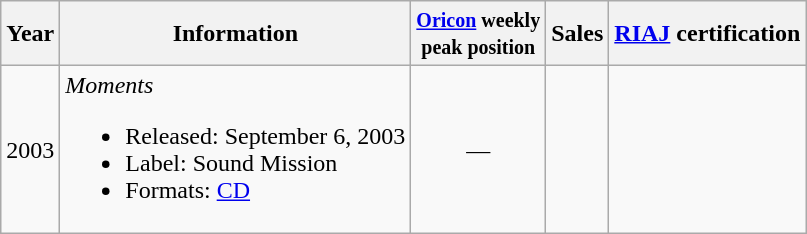<table class="wikitable">
<tr>
<th>Year</th>
<th>Information</th>
<th><small><a href='#'>Oricon</a> weekly<br>peak position</small></th>
<th>Sales</th>
<th><a href='#'>RIAJ</a> certification</th>
</tr>
<tr>
<td>2003</td>
<td><em>Moments</em><br><ul><li>Released: September 6, 2003</li><li>Label: Sound Mission</li><li>Formats: <a href='#'>CD</a></li></ul></td>
<td style="text-align:center;">—</td>
<td align="left"></td>
<td align="left"></td>
</tr>
</table>
